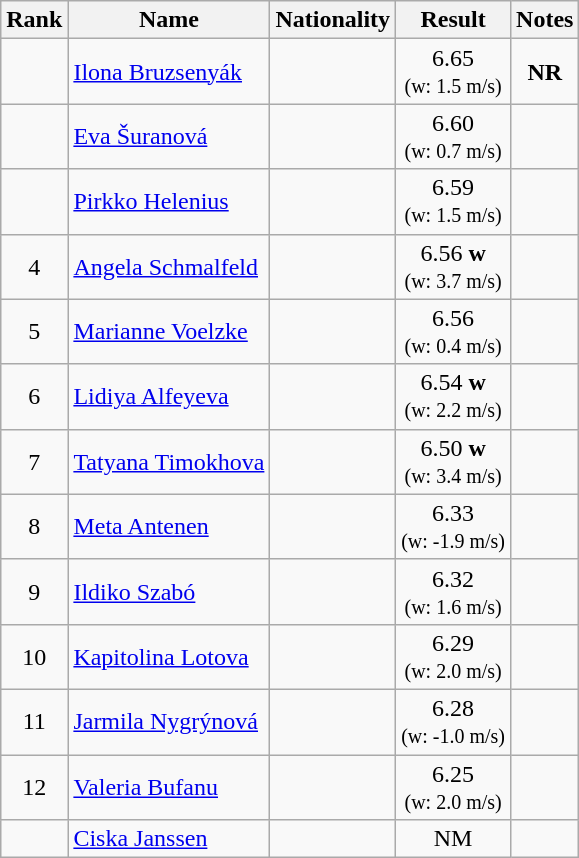<table class="wikitable sortable" style="text-align:center">
<tr>
<th>Rank</th>
<th>Name</th>
<th>Nationality</th>
<th>Result</th>
<th>Notes</th>
</tr>
<tr>
<td></td>
<td align=left><a href='#'>Ilona Bruzsenyák</a></td>
<td align=left></td>
<td>6.65<br><small>(w: 1.5 m/s)</small></td>
<td><strong>NR</strong></td>
</tr>
<tr>
<td></td>
<td align=left><a href='#'>Eva Šuranová</a></td>
<td align=left></td>
<td>6.60<br><small>(w: 0.7 m/s)</small></td>
<td></td>
</tr>
<tr>
<td></td>
<td align=left><a href='#'>Pirkko Helenius</a></td>
<td align=left></td>
<td>6.59<br><small>(w: 1.5 m/s)</small></td>
<td></td>
</tr>
<tr>
<td>4</td>
<td align=left><a href='#'>Angela Schmalfeld</a></td>
<td align=left></td>
<td>6.56 <strong>w</strong><br><small>(w: 3.7 m/s)</small></td>
<td></td>
</tr>
<tr>
<td>5</td>
<td align=left><a href='#'>Marianne Voelzke</a></td>
<td align=left></td>
<td>6.56<br><small>(w: 0.4 m/s)</small></td>
<td></td>
</tr>
<tr>
<td>6</td>
<td align=left><a href='#'>Lidiya Alfeyeva</a></td>
<td align=left></td>
<td>6.54 <strong>w</strong><br><small>(w: 2.2 m/s)</small></td>
<td></td>
</tr>
<tr>
<td>7</td>
<td align=left><a href='#'>Tatyana Timokhova</a></td>
<td align=left></td>
<td>6.50 <strong>w</strong><br><small>(w: 3.4 m/s)</small></td>
<td></td>
</tr>
<tr>
<td>8</td>
<td align=left><a href='#'>Meta Antenen</a></td>
<td align=left></td>
<td>6.33<br><small>(w: -1.9 m/s)</small></td>
<td></td>
</tr>
<tr>
<td>9</td>
<td align=left><a href='#'>Ildiko Szabó</a></td>
<td align=left></td>
<td>6.32<br><small>(w: 1.6 m/s)</small></td>
<td></td>
</tr>
<tr>
<td>10</td>
<td align=left><a href='#'>Kapitolina Lotova</a></td>
<td align=left></td>
<td>6.29<br><small>(w: 2.0 m/s)</small></td>
<td></td>
</tr>
<tr>
<td>11</td>
<td align=left><a href='#'>Jarmila Nygrýnová</a></td>
<td align=left></td>
<td>6.28<br><small>(w: -1.0 m/s)</small></td>
<td></td>
</tr>
<tr>
<td>12</td>
<td align=left><a href='#'>Valeria Bufanu</a></td>
<td align=left></td>
<td>6.25<br><small>(w: 2.0 m/s)</small></td>
<td></td>
</tr>
<tr>
<td></td>
<td align=left><a href='#'>Ciska Janssen</a></td>
<td align=left></td>
<td>NM</td>
<td></td>
</tr>
</table>
